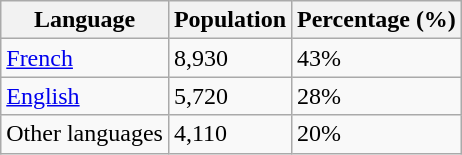<table class="wikitable">
<tr>
<th>Language</th>
<th>Population</th>
<th>Percentage (%)</th>
</tr>
<tr>
<td><a href='#'>French</a></td>
<td>8,930</td>
<td>43%</td>
</tr>
<tr>
<td><a href='#'>English</a></td>
<td>5,720</td>
<td>28%</td>
</tr>
<tr>
<td>Other languages</td>
<td>4,110</td>
<td>20%</td>
</tr>
</table>
